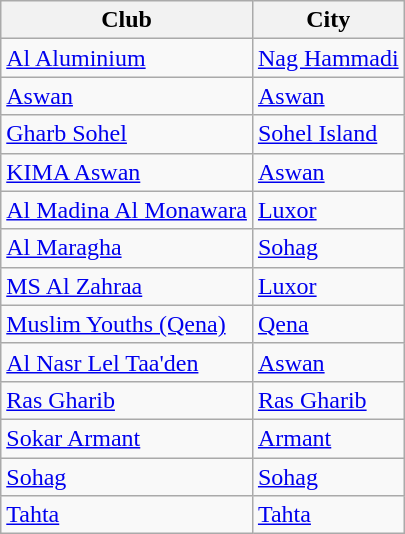<table class="wikitable sortable">
<tr>
<th>Club</th>
<th>City</th>
</tr>
<tr>
<td><a href='#'>Al Aluminium</a></td>
<td><a href='#'>Nag Hammadi</a></td>
</tr>
<tr>
<td><a href='#'>Aswan</a></td>
<td><a href='#'>Aswan</a></td>
</tr>
<tr>
<td><a href='#'>Gharb Sohel</a></td>
<td><a href='#'>Sohel Island</a></td>
</tr>
<tr>
<td><a href='#'>KIMA Aswan</a></td>
<td><a href='#'>Aswan</a></td>
</tr>
<tr>
<td><a href='#'>Al Madina Al Monawara</a></td>
<td><a href='#'>Luxor</a></td>
</tr>
<tr>
<td><a href='#'>Al Maragha</a></td>
<td><a href='#'>Sohag</a></td>
</tr>
<tr>
<td><a href='#'>MS Al Zahraa</a></td>
<td><a href='#'>Luxor</a></td>
</tr>
<tr>
<td><a href='#'>Muslim Youths (Qena)</a></td>
<td><a href='#'>Qena</a></td>
</tr>
<tr>
<td><a href='#'>Al Nasr Lel Taa'den</a></td>
<td><a href='#'>Aswan</a></td>
</tr>
<tr>
<td><a href='#'>Ras Gharib</a></td>
<td><a href='#'>Ras Gharib</a></td>
</tr>
<tr>
<td><a href='#'>Sokar Armant</a></td>
<td><a href='#'>Armant</a></td>
</tr>
<tr>
<td><a href='#'>Sohag</a></td>
<td><a href='#'>Sohag</a></td>
</tr>
<tr>
<td><a href='#'>Tahta</a></td>
<td><a href='#'>Tahta</a></td>
</tr>
</table>
